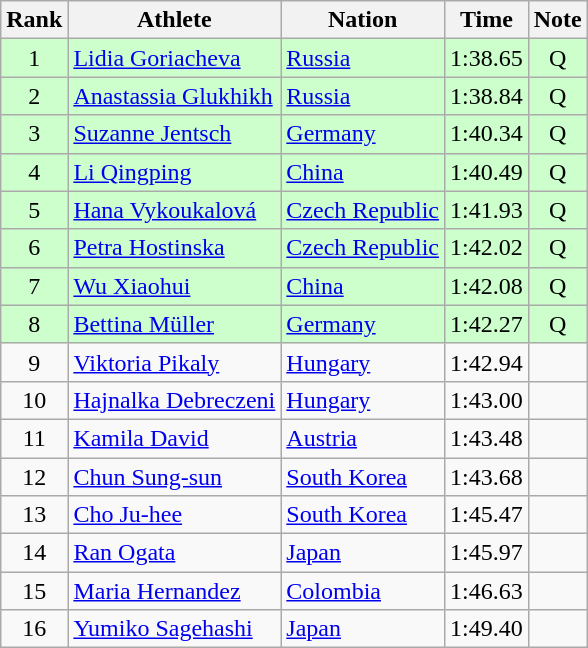<table class="wikitable sortable" style="text-align:center">
<tr>
<th>Rank</th>
<th>Athlete</th>
<th>Nation</th>
<th>Time</th>
<th>Note</th>
</tr>
<tr bgcolor=ccffcc>
<td>1</td>
<td align=left><a href='#'>Lidia Goriacheva</a></td>
<td align=left> <a href='#'>Russia</a></td>
<td>1:38.65</td>
<td>Q</td>
</tr>
<tr bgcolor=ccffcc>
<td>2</td>
<td align=left><a href='#'>Anastassia Glukhikh</a></td>
<td align=left> <a href='#'>Russia</a></td>
<td>1:38.84</td>
<td>Q</td>
</tr>
<tr bgcolor=ccffcc>
<td>3</td>
<td align=left><a href='#'>Suzanne Jentsch</a></td>
<td align=left> <a href='#'>Germany</a></td>
<td>1:40.34</td>
<td>Q</td>
</tr>
<tr bgcolor=ccffcc>
<td>4</td>
<td align=left><a href='#'>Li Qingping</a></td>
<td align=left> <a href='#'>China</a></td>
<td>1:40.49</td>
<td>Q</td>
</tr>
<tr bgcolor=ccffcc>
<td>5</td>
<td align=left><a href='#'>Hana Vykoukalová</a></td>
<td align=left> <a href='#'>Czech Republic</a></td>
<td>1:41.93</td>
<td>Q</td>
</tr>
<tr bgcolor=ccffcc>
<td>6</td>
<td align=left><a href='#'>Petra Hostinska</a></td>
<td align=left> <a href='#'>Czech Republic</a></td>
<td>1:42.02</td>
<td>Q</td>
</tr>
<tr bgcolor=ccffcc>
<td>7</td>
<td align=left><a href='#'>Wu Xiaohui</a></td>
<td align=left> <a href='#'>China</a></td>
<td>1:42.08</td>
<td>Q</td>
</tr>
<tr bgcolor=ccffcc>
<td>8</td>
<td align=left><a href='#'>Bettina Müller</a></td>
<td align=left> <a href='#'>Germany</a></td>
<td>1:42.27</td>
<td>Q</td>
</tr>
<tr>
<td>9</td>
<td align=left><a href='#'>Viktoria Pikaly</a></td>
<td align=left> <a href='#'>Hungary</a></td>
<td>1:42.94</td>
<td></td>
</tr>
<tr>
<td>10</td>
<td align=left><a href='#'>Hajnalka Debreczeni</a></td>
<td align=left> <a href='#'>Hungary</a></td>
<td>1:43.00</td>
<td></td>
</tr>
<tr>
<td>11</td>
<td align=left><a href='#'>Kamila David</a></td>
<td align=left> <a href='#'>Austria</a></td>
<td>1:43.48</td>
<td></td>
</tr>
<tr>
<td>12</td>
<td align=left><a href='#'>Chun Sung-sun</a></td>
<td align=left> <a href='#'>South Korea</a></td>
<td>1:43.68</td>
<td></td>
</tr>
<tr>
<td>13</td>
<td align=left><a href='#'>Cho Ju-hee</a></td>
<td align=left> <a href='#'>South Korea</a></td>
<td>1:45.47</td>
<td></td>
</tr>
<tr>
<td>14</td>
<td align=left><a href='#'>Ran Ogata</a></td>
<td align=left> <a href='#'>Japan</a></td>
<td>1:45.97</td>
<td></td>
</tr>
<tr>
<td>15</td>
<td align=left><a href='#'>Maria Hernandez</a></td>
<td align=left> <a href='#'>Colombia</a></td>
<td>1:46.63</td>
<td></td>
</tr>
<tr>
<td>16</td>
<td align=left><a href='#'>Yumiko Sagehashi</a></td>
<td align=left> <a href='#'>Japan</a></td>
<td>1:49.40</td>
<td></td>
</tr>
</table>
